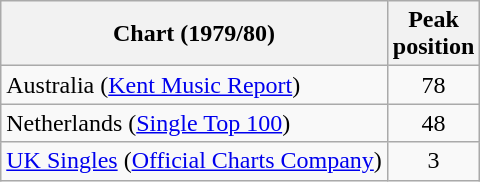<table class="wikitable">
<tr>
<th>Chart (1979/80)</th>
<th>Peak<br> position</th>
</tr>
<tr>
<td>Australia (<a href='#'>Kent Music Report</a>)</td>
<td align="center">78</td>
</tr>
<tr>
<td>Netherlands (<a href='#'>Single Top 100</a>)</td>
<td align="center">48</td>
</tr>
<tr>
<td><a href='#'>UK Singles</a> (<a href='#'>Official Charts Company</a>)</td>
<td align="center">3</td>
</tr>
</table>
